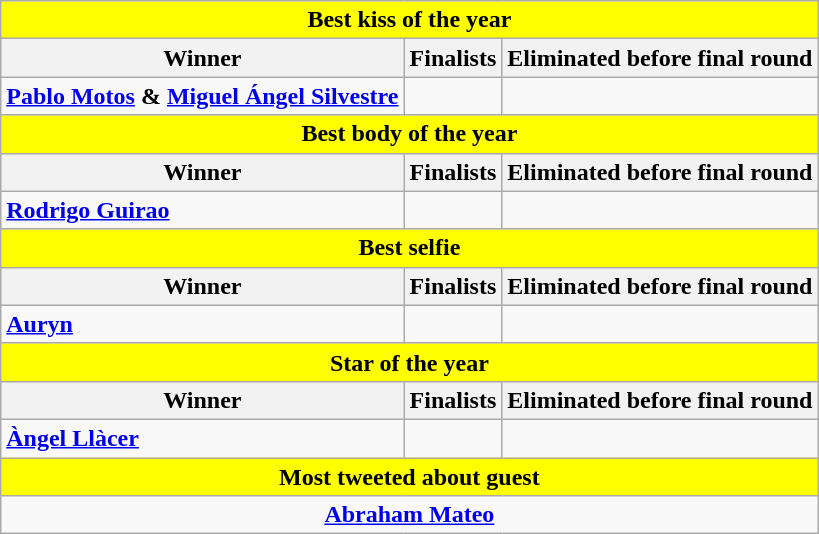<table class=wikitable>
<tr>
<td colspan="3" bgcolor=Yellow align=center><strong>Best kiss of the year</strong></td>
</tr>
<tr>
<th>Winner</th>
<th>Finalists</th>
<th>Eliminated before final round</th>
</tr>
<tr>
<td><strong><a href='#'>Pablo Motos</a> & <a href='#'>Miguel Ángel Silvestre</a></strong></td>
<td></td>
<td></td>
</tr>
<tr>
<td colspan="3" bgcolor=Yellow align=center><strong>Best body of the year</strong></td>
</tr>
<tr>
<th>Winner</th>
<th>Finalists</th>
<th>Eliminated before final round</th>
</tr>
<tr>
<td><strong><a href='#'>Rodrigo Guirao</a></strong></td>
<td></td>
<td></td>
</tr>
<tr>
<td colspan="3" bgcolor=Yellow align=center><strong>Best selfie</strong></td>
</tr>
<tr>
<th>Winner</th>
<th>Finalists</th>
<th>Eliminated before final round</th>
</tr>
<tr>
<td><strong><a href='#'>Auryn</a></strong></td>
<td></td>
<td></td>
</tr>
<tr>
<td colspan="3" bgcolor=Yellow align=center><strong>Star of the year</strong></td>
</tr>
<tr>
<th>Winner</th>
<th>Finalists</th>
<th>Eliminated before final round</th>
</tr>
<tr>
<td><strong><a href='#'>Àngel Llàcer</a></strong></td>
<td></td>
<td></td>
</tr>
<tr>
<td colspan="3" bgcolor=Yellow align=center><strong>Most tweeted about guest</strong></td>
</tr>
<tr>
<td colspan="3" align=center><strong><a href='#'>Abraham Mateo</a></strong></td>
</tr>
</table>
